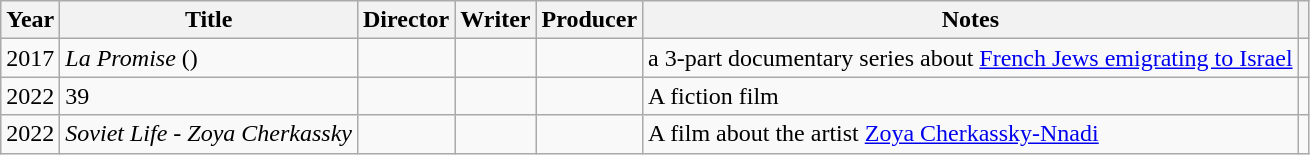<table class="wikitable plainrowheaders sortable" style="margin-right: 0;">
<tr>
<th scope="col">Year</th>
<th scope="col">Title</th>
<th scope="col">Director</th>
<th scope="col">Writer</th>
<th scope="col">Producer</th>
<th scope="col" class=unsortable>Notes</th>
<th scope="col" class=unsortable></th>
</tr>
<tr>
<td>2017</td>
<td><em>La Promise</em> ()</td>
<td></td>
<td></td>
<td></td>
<td>a 3-part documentary series about <a href='#'>French Jews emigrating to Israel</a></td>
<td></td>
</tr>
<tr>
<td>2022</td>
<td>39</td>
<td></td>
<td></td>
<td></td>
<td>A fiction film</td>
<td></td>
</tr>
<tr>
<td>2022</td>
<td><em>Soviet Life - Zoya Cherkassky</em></td>
<td></td>
<td></td>
<td></td>
<td>A film about the artist <a href='#'>Zoya Cherkassky-Nnadi</a></td>
<td></td>
</tr>
</table>
